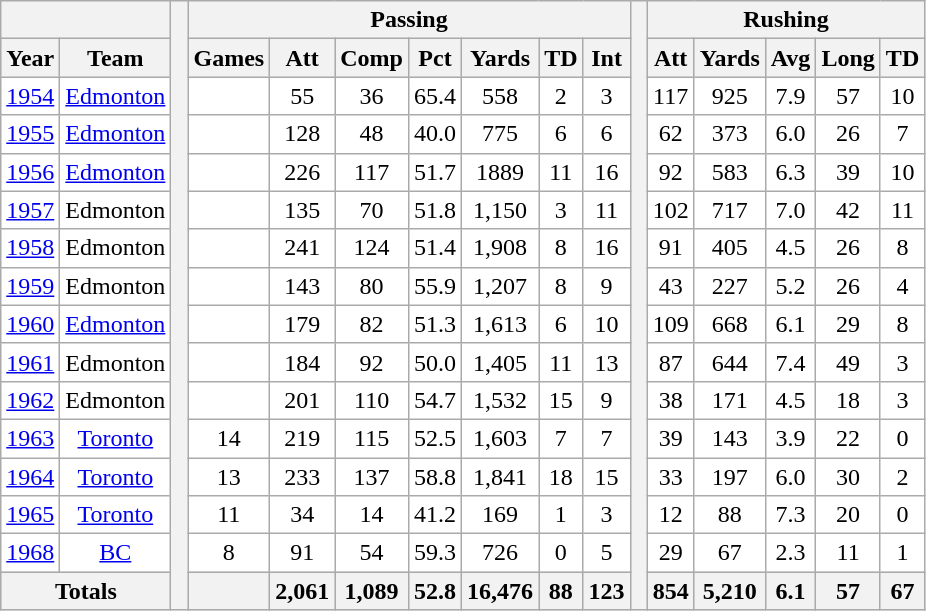<table class="wikitable" style="background: #FFFFFF;">
<tr>
<th colspan="2"></th>
<th rowspan="99" bgcolor="#ffffff"> </th>
<th colspan="7">Passing</th>
<th rowspan="99" bgcolor="#ffffff"> </th>
<th colspan="7">Rushing</th>
</tr>
<tr bgcolor="#e0e0e0">
<th>Year</th>
<th>Team</th>
<th>Games</th>
<th>Att</th>
<th>Comp</th>
<th>Pct</th>
<th>Yards</th>
<th>TD</th>
<th>Int</th>
<th>Att</th>
<th>Yards</th>
<th>Avg</th>
<th>Long</th>
<th>TD</th>
</tr>
<tr ALIGN="center">
<td><a href='#'>1954</a></td>
<td><a href='#'>Edmonton</a></td>
<td></td>
<td>55</td>
<td>36</td>
<td>65.4</td>
<td>558</td>
<td>2</td>
<td>3</td>
<td>117</td>
<td>925</td>
<td>7.9</td>
<td>57</td>
<td>10</td>
</tr>
<tr ALIGN="center">
<td><a href='#'>1955</a></td>
<td><a href='#'>Edmonton</a></td>
<td></td>
<td>128</td>
<td>48</td>
<td>40.0</td>
<td>775</td>
<td>6</td>
<td>6</td>
<td>62</td>
<td>373</td>
<td>6.0</td>
<td>26</td>
<td>7</td>
</tr>
<tr ALIGN="center">
<td><a href='#'>1956</a></td>
<td><a href='#'>Edmonton</a></td>
<td></td>
<td>226</td>
<td>117</td>
<td>51.7</td>
<td>1889</td>
<td>11</td>
<td>16</td>
<td>92</td>
<td>583</td>
<td>6.3</td>
<td>39</td>
<td>10</td>
</tr>
<tr ALIGN="center">
<td><a href='#'>1957</a></td>
<td>Edmonton</td>
<td></td>
<td>135</td>
<td>70</td>
<td>51.8</td>
<td>1,150</td>
<td>3</td>
<td>11</td>
<td>102</td>
<td>717</td>
<td>7.0</td>
<td>42</td>
<td>11</td>
</tr>
<tr ALIGN="center">
<td><a href='#'>1958</a></td>
<td>Edmonton</td>
<td></td>
<td>241</td>
<td>124</td>
<td>51.4</td>
<td>1,908</td>
<td>8</td>
<td>16</td>
<td>91</td>
<td>405</td>
<td>4.5</td>
<td>26</td>
<td>8</td>
</tr>
<tr ALIGN="center">
<td><a href='#'>1959</a></td>
<td>Edmonton</td>
<td></td>
<td>143</td>
<td>80</td>
<td>55.9</td>
<td>1,207</td>
<td>8</td>
<td>9</td>
<td>43</td>
<td>227</td>
<td>5.2</td>
<td>26</td>
<td>4</td>
</tr>
<tr ALIGN="center">
<td><a href='#'>1960</a></td>
<td><a href='#'>Edmonton</a></td>
<td></td>
<td>179</td>
<td>82</td>
<td>51.3</td>
<td>1,613</td>
<td>6</td>
<td>10</td>
<td>109</td>
<td>668</td>
<td>6.1</td>
<td>29</td>
<td>8</td>
</tr>
<tr ALIGN="center">
<td><a href='#'>1961</a></td>
<td>Edmonton</td>
<td></td>
<td>184</td>
<td>92</td>
<td>50.0</td>
<td>1,405</td>
<td>11</td>
<td>13</td>
<td>87</td>
<td>644</td>
<td>7.4</td>
<td>49</td>
<td>3</td>
</tr>
<tr ALIGN="center">
<td><a href='#'>1962</a></td>
<td>Edmonton</td>
<td></td>
<td>201</td>
<td>110</td>
<td>54.7</td>
<td>1,532</td>
<td>15</td>
<td>9</td>
<td>38</td>
<td>171</td>
<td>4.5</td>
<td>18</td>
<td>3</td>
</tr>
<tr ALIGN="center">
<td><a href='#'>1963</a></td>
<td><a href='#'>Toronto</a></td>
<td>14</td>
<td>219</td>
<td>115</td>
<td>52.5</td>
<td>1,603</td>
<td>7</td>
<td>7</td>
<td>39</td>
<td>143</td>
<td>3.9</td>
<td>22</td>
<td>0</td>
</tr>
<tr ALIGN="center">
<td><a href='#'>1964</a></td>
<td><a href='#'>Toronto</a></td>
<td>13</td>
<td>233</td>
<td>137</td>
<td>58.8</td>
<td>1,841</td>
<td>18</td>
<td>15</td>
<td>33</td>
<td>197</td>
<td>6.0</td>
<td>30</td>
<td>2</td>
</tr>
<tr ALIGN="center">
<td><a href='#'>1965</a></td>
<td><a href='#'>Toronto</a></td>
<td>11</td>
<td>34</td>
<td>14</td>
<td>41.2</td>
<td>169</td>
<td>1</td>
<td>3</td>
<td>12</td>
<td>88</td>
<td>7.3</td>
<td>20</td>
<td>0</td>
</tr>
<tr ALIGN="center">
<td><a href='#'>1968</a></td>
<td><a href='#'>BC</a></td>
<td>8</td>
<td>91</td>
<td>54</td>
<td>59.3</td>
<td>726</td>
<td>0</td>
<td>5</td>
<td>29</td>
<td>67</td>
<td>2.3</td>
<td>11</td>
<td>1</td>
</tr>
<tr bgcolor="#e0e0e0">
<th colspan="2">Totals</th>
<th></th>
<th>2,061</th>
<th>1,089</th>
<th>52.8</th>
<th>16,476</th>
<th>88</th>
<th>123</th>
<th>854</th>
<th>5,210</th>
<th>6.1</th>
<th>57</th>
<th>67</th>
</tr>
</table>
